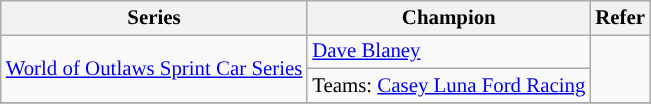<table class="wikitable" style="font-size:87%;">
<tr>
<th>Series</th>
<th>Champion</th>
<th>Refer</th>
</tr>
<tr>
<td rowspan=2><a href='#'>World of Outlaws Sprint Car Series</a></td>
<td> <a href='#'>Dave Blaney</a></td>
<td rowspan=2></td>
</tr>
<tr>
<td>Teams:  <a href='#'>Casey Luna Ford Racing</a></td>
</tr>
<tr>
</tr>
</table>
